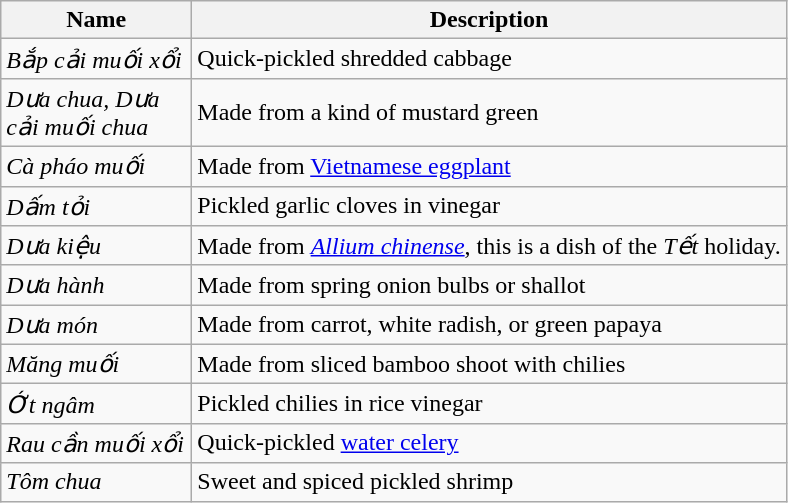<table class="wikitable">
<tr>
<th scope="col" style="width:120px;">Name</th>
<th>Description</th>
</tr>
<tr>
<td><em>Bắp cải muối xổi</em></td>
<td>Quick-pickled shredded cabbage</td>
</tr>
<tr>
<td><em>Dưa chua, Dưa cải muối chua</em></td>
<td>Made from a kind of mustard green</td>
</tr>
<tr>
<td><em>Cà pháo muối</em></td>
<td>Made from <a href='#'>Vietnamese eggplant</a></td>
</tr>
<tr>
<td><em>Dấm tỏi</em></td>
<td>Pickled garlic cloves in vinegar</td>
</tr>
<tr>
<td><em>Dưa kiệu</em></td>
<td>Made from <em><a href='#'>Allium chinense</a></em>, this is a dish of the <em>Tết</em> holiday.</td>
</tr>
<tr>
<td><em>Dưa hành</em></td>
<td>Made from spring onion bulbs or shallot</td>
</tr>
<tr>
<td><em>Dưa món</em></td>
<td>Made from carrot, white radish, or green papaya</td>
</tr>
<tr>
<td><em>Măng muối</em></td>
<td>Made from sliced bamboo shoot with chilies</td>
</tr>
<tr>
<td><em>Ớt ngâm</em></td>
<td>Pickled chilies in rice vinegar</td>
</tr>
<tr>
<td><em>Rau cần muối xổi</em></td>
<td>Quick-pickled <a href='#'>water celery</a></td>
</tr>
<tr>
<td><em>Tôm chua</em></td>
<td>Sweet and spiced pickled shrimp</td>
</tr>
</table>
